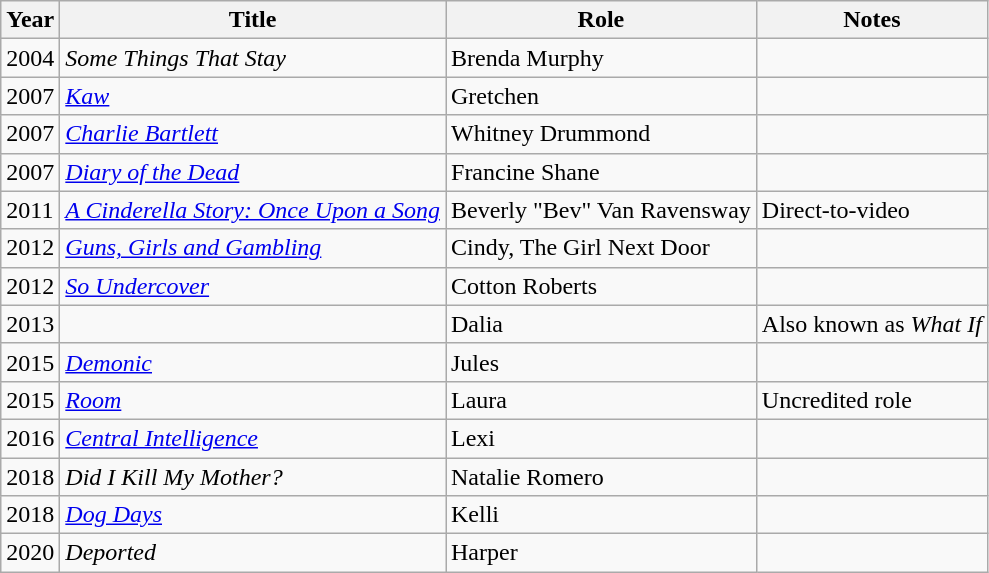<table class="wikitable sortable">
<tr>
<th>Year</th>
<th>Title</th>
<th>Role</th>
<th class="unsortable">Notes</th>
</tr>
<tr>
<td>2004</td>
<td><em>Some Things That Stay</em></td>
<td>Brenda Murphy</td>
<td></td>
</tr>
<tr>
<td>2007</td>
<td><em><a href='#'>Kaw</a></em></td>
<td>Gretchen</td>
<td></td>
</tr>
<tr>
<td>2007</td>
<td><em><a href='#'>Charlie Bartlett</a></em></td>
<td>Whitney Drummond</td>
<td></td>
</tr>
<tr>
<td>2007</td>
<td><em><a href='#'>Diary of the Dead</a></em></td>
<td>Francine Shane</td>
<td></td>
</tr>
<tr>
<td>2011</td>
<td data-sort-value="Cinderella Story: Once Upon a Song, A"><em><a href='#'>A Cinderella Story: Once Upon a Song</a></em></td>
<td>Beverly "Bev" Van Ravensway</td>
<td>Direct-to-video</td>
</tr>
<tr>
<td>2012</td>
<td><em><a href='#'>Guns, Girls and Gambling</a></em></td>
<td>Cindy, The Girl Next Door</td>
<td></td>
</tr>
<tr>
<td>2012</td>
<td><em><a href='#'>So Undercover</a></em></td>
<td>Cotton Roberts</td>
<td></td>
</tr>
<tr>
<td>2013</td>
<td><em></em></td>
<td>Dalia</td>
<td>Also known as <em>What If</em></td>
</tr>
<tr>
<td>2015</td>
<td><em><a href='#'>Demonic</a></em></td>
<td>Jules</td>
<td></td>
</tr>
<tr>
<td>2015</td>
<td><em><a href='#'>Room</a></em></td>
<td>Laura</td>
<td>Uncredited role</td>
</tr>
<tr>
<td>2016</td>
<td><em><a href='#'>Central Intelligence</a></em></td>
<td>Lexi</td>
<td></td>
</tr>
<tr>
<td>2018</td>
<td><em>Did I Kill My Mother? </em></td>
<td>Natalie Romero</td>
<td></td>
</tr>
<tr>
<td>2018</td>
<td><em><a href='#'>Dog Days</a> </em></td>
<td>Kelli</td>
<td></td>
</tr>
<tr>
<td>2020</td>
<td><em>Deported</em></td>
<td>Harper</td>
<td></td>
</tr>
</table>
